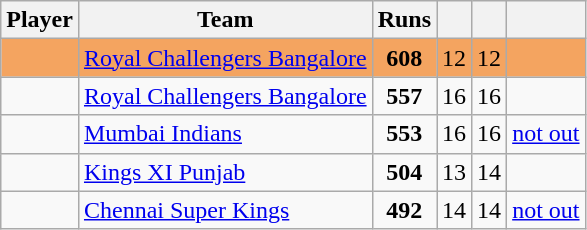<table class="wikitable" style="text-align: center;">
<tr>
<th>Player</th>
<th>Team</th>
<th>Runs</th>
<th></th>
<th></th>
<th></th>
</tr>
<tr style="background-color:sandybrown">
<td style="text-align:left"></td>
<td style="text-align:left"><a href='#'>Royal Challengers Bangalore</a></td>
<td><strong>608</strong></td>
<td>12</td>
<td>12</td>
<td></td>
</tr>
<tr>
<td style="text-align:left"></td>
<td style="text-align:left"><a href='#'>Royal Challengers Bangalore</a></td>
<td><strong>557</strong></td>
<td>16</td>
<td>16</td>
<td></td>
</tr>
<tr>
<td style="text-align:left"></td>
<td style="text-align:left"><a href='#'>Mumbai Indians</a></td>
<td><strong>553</strong></td>
<td>16</td>
<td>16</td>
<td> <a href='#'>not out</a></td>
</tr>
<tr>
<td style="text-align:left"></td>
<td style="text-align:left"><a href='#'>Kings XI Punjab</a></td>
<td><strong>504</strong></td>
<td>13</td>
<td>14</td>
<td></td>
</tr>
<tr>
<td style="text-align:left"></td>
<td style="text-align:left"><a href='#'>Chennai Super Kings</a></td>
<td><strong>492</strong></td>
<td>14</td>
<td>14</td>
<td> <a href='#'>not out</a></td>
</tr>
</table>
